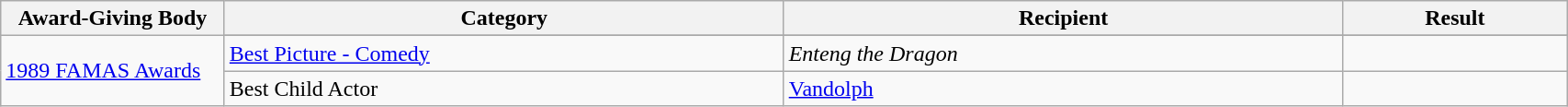<table | width="90%" class="wikitable sortable">
<tr>
<th width="10%">Award-Giving Body</th>
<th width="25%">Category</th>
<th width="25%">Recipient</th>
<th width="10%">Result</th>
</tr>
<tr>
<td rowspan=3><a href='#'>1989 FAMAS Awards</a></td>
</tr>
<tr>
<td><a href='#'>Best Picture - Comedy</a></td>
<td><em>Enteng the Dragon</em></td>
<td></td>
</tr>
<tr>
<td>Best Child Actor</td>
<td><a href='#'>Vandolph</a></td>
<td></td>
</tr>
</table>
